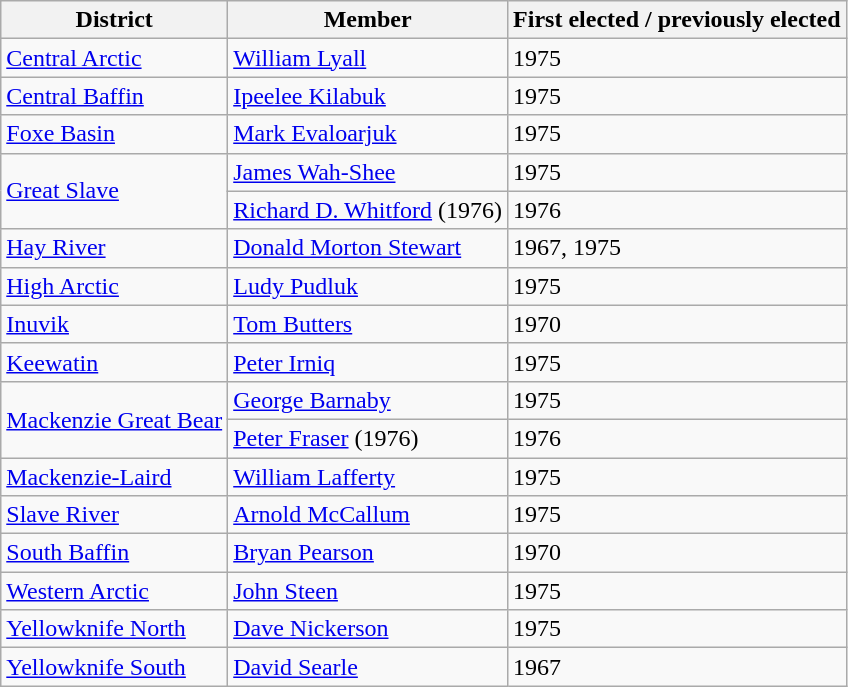<table class="wikitable sortable">
<tr>
<th>District</th>
<th>Member</th>
<th>First elected / previously elected</th>
</tr>
<tr>
<td><a href='#'>Central Arctic</a></td>
<td><a href='#'>William Lyall</a></td>
<td>1975</td>
</tr>
<tr>
<td><a href='#'>Central Baffin</a></td>
<td><a href='#'>Ipeelee Kilabuk</a></td>
<td>1975</td>
</tr>
<tr>
<td><a href='#'>Foxe Basin</a></td>
<td><a href='#'>Mark Evaloarjuk</a></td>
<td>1975</td>
</tr>
<tr>
<td rowspan=2><a href='#'>Great Slave</a></td>
<td><a href='#'>James Wah-Shee</a></td>
<td>1975</td>
</tr>
<tr>
<td><a href='#'>Richard D. Whitford</a> (1976)</td>
<td>1976</td>
</tr>
<tr>
<td><a href='#'>Hay River</a></td>
<td><a href='#'>Donald Morton Stewart</a></td>
<td>1967, 1975</td>
</tr>
<tr>
<td><a href='#'>High Arctic</a></td>
<td><a href='#'>Ludy Pudluk</a></td>
<td>1975</td>
</tr>
<tr>
<td><a href='#'>Inuvik</a></td>
<td><a href='#'>Tom Butters</a></td>
<td>1970</td>
</tr>
<tr>
<td><a href='#'>Keewatin</a></td>
<td><a href='#'>Peter Irniq</a></td>
<td>1975</td>
</tr>
<tr>
<td rowspan=2><a href='#'>Mackenzie Great Bear</a></td>
<td><a href='#'>George Barnaby</a></td>
<td>1975</td>
</tr>
<tr>
<td><a href='#'>Peter Fraser</a> (1976)</td>
<td>1976</td>
</tr>
<tr>
<td><a href='#'>Mackenzie-Laird</a></td>
<td><a href='#'>William Lafferty</a></td>
<td>1975</td>
</tr>
<tr>
<td><a href='#'>Slave River</a></td>
<td><a href='#'>Arnold McCallum</a></td>
<td>1975</td>
</tr>
<tr>
<td><a href='#'>South Baffin</a></td>
<td><a href='#'>Bryan Pearson</a></td>
<td>1970</td>
</tr>
<tr>
<td><a href='#'>Western Arctic</a></td>
<td><a href='#'>John Steen</a></td>
<td>1975</td>
</tr>
<tr>
<td><a href='#'>Yellowknife North</a></td>
<td><a href='#'>Dave Nickerson</a></td>
<td>1975</td>
</tr>
<tr>
<td><a href='#'>Yellowknife South</a></td>
<td><a href='#'>David Searle</a></td>
<td>1967</td>
</tr>
</table>
